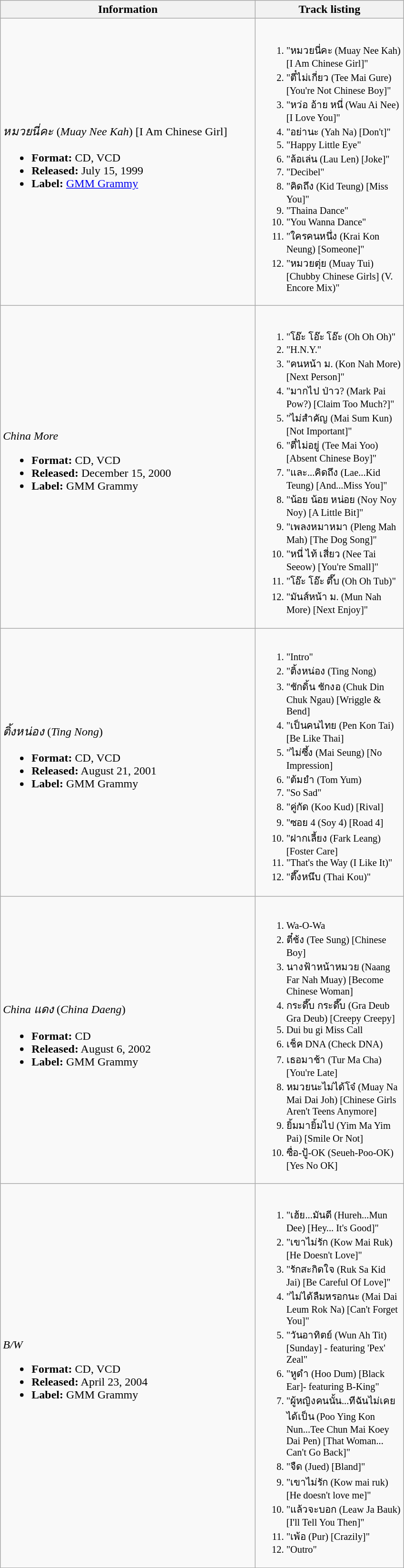<table class="wikitable">
<tr>
<th align="left" width="350px">Information</th>
<th align="left" width="200px">Track listing</th>
</tr>
<tr>
<td align="left"><em>หมวยนี่คะ</em> (<em>Muay Nee Kah</em>) [I Am Chinese Girl]<br><ul><li><strong>Format:</strong> CD, VCD</li><li><strong>Released:</strong> July 15, 1999</li><li><strong>Label:</strong> <a href='#'>GMM Grammy</a></li></ul></td>
<td align="left" style="font-size: 85%;"><br><ol><li>"หมวยนี่คะ (Muay Nee Kah) [I Am Chinese Girl]"</li><li>"ตี๋ไม่เกี่ยว (Tee Mai Gure) [You're Not Chinese Boy]"</li><li>"หว่อ อ้าย หนี่ (Wau Ai Nee) [I Love You]"</li><li>"อย่านะ (Yah Na) [Don't]"</li><li>"Happy Little Eye"</li><li>"ล้อเล่น (Lau Len) [Joke]"</li><li>"Decibel"</li><li>"คิดถึง (Kid Teung) [Miss You]"</li><li>"Thaina Dance"</li><li>"You Wanna Dance"</li><li>"ใครคนหนึ่ง (Krai Kon Neung) [Someone]"</li><li>"หมวยตุ่ย (Muay Tui) [Chubby Chinese Girls]  (V. Encore Mix)"</li></ol></td>
</tr>
<tr>
<td align="left"><em>China More</em><br><ul><li><strong>Format:</strong> CD, VCD</li><li><strong>Released:</strong> December 15, 2000</li><li><strong>Label:</strong> GMM Grammy</li></ul></td>
<td align="left" style="font-size: 85%;"><br><ol><li>"โอ๊ะ โอ๊ะ โอ๊ะ (Oh Oh Oh)"</li><li>"H.N.Y."</li><li>"คนหน้า ม. (Kon Nah More) [Next Person]"</li><li>"มากไป ป่าว? (Mark Pai Pow?) [Claim Too Much?]"</li><li>"ไม่สำคัญ (Mai Sum Kun) [Not Important]"</li><li>"ตี๋ไม่อยู่ (Tee Mai Yoo) [Absent Chinese Boy]"</li><li>"และ...คิดถึง (Lae...Kid Teung) [And...Miss You]"</li><li>"น้อย น้อย หน่อย (Noy Noy Noy) [A Little Bit]"</li><li>"เพลงหมาหมา (Pleng Mah Mah) [The Dog Song]"</li><li>"หนี่ ไท้ เสี่ยว (Nee Tai Seeow) [You're Small]"</li><li>"โอ๊ะ โอ๊ะ ตึ๊บ (Oh Oh Tub)"</li><li>"มันส์หน้า ม. (Mun Nah More) [Next Enjoy]"</li></ol></td>
</tr>
<tr>
<td align="left"><em>ติ้งหน่อง</em> (<em>Ting Nong</em>)<br><ul><li><strong>Format:</strong> CD, VCD</li><li><strong>Released:</strong> August 21, 2001</li><li><strong>Label:</strong> GMM Grammy</li></ul></td>
<td align="left" style="font-size: 85%;"><br><ol><li>"Intro"</li><li>"ติ้งหน่อง (Ting Nong)</li><li>"ชักดิ้น ชักงอ (Chuk Din Chuk Ngau) [Wriggle & Bend]</li><li>"เป็นคนไทย (Pen Kon Tai) [Be Like Thai]</li><li>"ไม่ซึ้ง (Mai Seung) [No Impression]</li><li>"ต้มยำ (Tom Yum)</li><li>"So Sad"</li><li>"คู่กัด (Koo Kud) [Rival]</li><li>"ซอย 4 (Soy 4) [Road 4]</li><li>"ฝากเลี้ยง (Fark Leang) [Foster Care]</li><li>"That's the Way (I Like It)"</li><li>"ตึ๊งหนึบ (Thai Kou)"</li></ol></td>
</tr>
<tr>
<td align="left"><em>China แดง</em> (<em>China Daeng</em>)<br><ul><li><strong>Format:</strong> CD</li><li><strong>Released:</strong> August 6, 2002</li><li><strong>Label:</strong> GMM Grammy</li></ul></td>
<td align="left" style="font-size: 85%;"><br><ol><li>Wa-O-Wa</li><li>ตี๋ช้ง (Tee Sung) [Chinese Boy]</li><li>นางฟ้าหน้าหมวย (Naang Far Nah Muay) [Become Chinese Woman]</li><li>กระดึ๊บ กระดึ๊บ (Gra Deub Gra Deub) [Creepy Creepy]</li><li>Dui bu gi Miss Call</li><li>เช็ค DNA (Check DNA)</li><li>เธอมาช้า (Tur Ma Cha) [You're Late]</li><li>หมวยนะไม่ได้โจ๋ (Muay Na Mai Dai Joh) [Chinese Girls Aren't Teens Anymore]</li><li>ยิ้มมายิ้มไป (Yim Ma Yim Pai) [Smile Or Not]</li><li>ซื่อ-ปู้-OK (Seueh-Poo-OK) [Yes No OK]</li></ol></td>
</tr>
<tr>
<td align="left"><em>B/W</em><br><ul><li><strong>Format:</strong> CD, VCD</li><li><strong>Released:</strong> April 23, 2004</li><li><strong>Label:</strong> GMM Grammy</li></ul></td>
<td align="left" style="font-size: 85%;"><br><ol><li>"เฮ้ย...มันดี (Hureh...Mun Dee) [Hey... It's Good]"</li><li>"เขาไม่รัก (Kow Mai Ruk) [He Doesn't Love]"</li><li>"รักสะกิดใจ (Ruk Sa Kid Jai) [Be Careful Of Love]"</li><li>"ไม่ได้ลืมหรอกนะ (Mai Dai Leum Rok Na) [Can't Forget You]"</li><li>"วันอาทิตย์ (Wun Ah Tit) [Sunday] - featuring 'Pex' Zeal"</li><li>"หูดำ (Hoo Dum) [Black Ear]- featuring B-King"</li><li>"ผู้หญิงคนนั้น...ทีฉันไม่เคยได้เป็น (Poo Ying Kon Nun...Tee Chun Mai Koey Dai Pen) [That Woman... Can't Go Back]"</li><li>"จืด (Jued) [Bland]"</li><li>"เขาไม่รัก (Kow mai ruk) [He doesn't love me]"</li><li>"แล้วจะบอก (Leaw Ja Bauk) [I'll Tell You Then]"</li><li>"เพ้อ (Pur) [Crazily]"</li><li>"Outro"</li></ol></td>
</tr>
<tr>
</tr>
</table>
